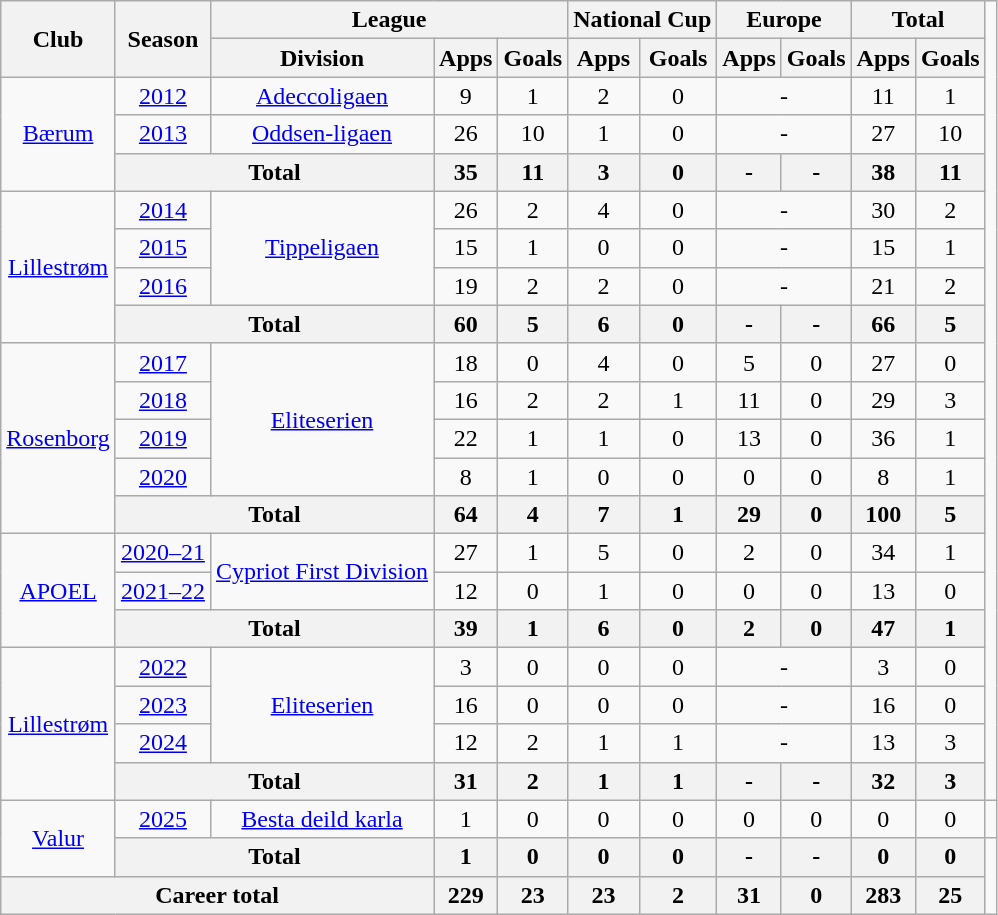<table class="wikitable" style="text-align: center;">
<tr>
<th rowspan="2">Club</th>
<th rowspan="2">Season</th>
<th colspan="3">League</th>
<th colspan="2">National Cup</th>
<th colspan="2">Europe</th>
<th colspan="2">Total</th>
</tr>
<tr>
<th>Division</th>
<th>Apps</th>
<th>Goals</th>
<th>Apps</th>
<th>Goals</th>
<th>Apps</th>
<th>Goals</th>
<th>Apps</th>
<th>Goals</th>
</tr>
<tr>
<td rowspan="3"><a href='#'>Bærum</a></td>
<td><a href='#'>2012</a></td>
<td rowspan="1"><a href='#'>Adeccoligaen</a></td>
<td>9</td>
<td>1</td>
<td>2</td>
<td>0</td>
<td colspan="2">-</td>
<td>11</td>
<td>1</td>
</tr>
<tr>
<td><a href='#'>2013</a></td>
<td rowspan="1"><a href='#'>Oddsen-ligaen</a></td>
<td>26</td>
<td>10</td>
<td>1</td>
<td>0</td>
<td colspan="2">-</td>
<td>27</td>
<td>10</td>
</tr>
<tr>
<th colspan="2">Total</th>
<th>35</th>
<th>11</th>
<th>3</th>
<th>0</th>
<th>-</th>
<th>-</th>
<th>38</th>
<th>11</th>
</tr>
<tr>
<td rowspan="4"><a href='#'>Lillestrøm</a></td>
<td><a href='#'>2014</a></td>
<td rowspan="3"><a href='#'>Tippeligaen</a></td>
<td>26</td>
<td>2</td>
<td>4</td>
<td>0</td>
<td colspan="2">-</td>
<td>30</td>
<td>2</td>
</tr>
<tr>
<td><a href='#'>2015</a></td>
<td>15</td>
<td>1</td>
<td>0</td>
<td>0</td>
<td colspan="2">-</td>
<td>15</td>
<td>1</td>
</tr>
<tr>
<td><a href='#'>2016</a></td>
<td>19</td>
<td>2</td>
<td>2</td>
<td>0</td>
<td colspan="2">-</td>
<td>21</td>
<td>2</td>
</tr>
<tr>
<th colspan="2">Total</th>
<th>60</th>
<th>5</th>
<th>6</th>
<th>0</th>
<th>-</th>
<th>-</th>
<th>66</th>
<th>5</th>
</tr>
<tr>
<td rowspan="5"><a href='#'>Rosenborg</a></td>
<td><a href='#'>2017</a></td>
<td rowspan="4"><a href='#'>Eliteserien</a></td>
<td>18</td>
<td>0</td>
<td>4</td>
<td>0</td>
<td>5</td>
<td>0</td>
<td>27</td>
<td>0</td>
</tr>
<tr>
<td><a href='#'>2018</a></td>
<td>16</td>
<td>2</td>
<td>2</td>
<td>1</td>
<td>11</td>
<td>0</td>
<td>29</td>
<td>3</td>
</tr>
<tr>
<td><a href='#'>2019</a></td>
<td>22</td>
<td>1</td>
<td>1</td>
<td>0</td>
<td>13</td>
<td>0</td>
<td>36</td>
<td>1</td>
</tr>
<tr>
<td><a href='#'>2020</a></td>
<td>8</td>
<td>1</td>
<td>0</td>
<td>0</td>
<td>0</td>
<td>0</td>
<td>8</td>
<td>1</td>
</tr>
<tr>
<th colspan="2">Total</th>
<th>64</th>
<th>4</th>
<th>7</th>
<th>1</th>
<th>29</th>
<th>0</th>
<th>100</th>
<th>5</th>
</tr>
<tr>
<td rowspan="3"><a href='#'>APOEL</a></td>
<td><a href='#'>2020–21</a></td>
<td rowspan="2"><a href='#'>Cypriot First Division</a></td>
<td>27</td>
<td>1</td>
<td>5</td>
<td>0</td>
<td>2</td>
<td>0</td>
<td>34</td>
<td>1</td>
</tr>
<tr>
<td><a href='#'>2021–22</a></td>
<td>12</td>
<td>0</td>
<td>1</td>
<td>0</td>
<td>0</td>
<td>0</td>
<td>13</td>
<td>0</td>
</tr>
<tr>
<th colspan="2">Total</th>
<th>39</th>
<th>1</th>
<th>6</th>
<th>0</th>
<th>2</th>
<th>0</th>
<th>47</th>
<th>1</th>
</tr>
<tr>
<td rowspan="4"><a href='#'>Lillestrøm</a></td>
<td><a href='#'>2022</a></td>
<td rowspan="3"><a href='#'>Eliteserien</a></td>
<td>3</td>
<td>0</td>
<td>0</td>
<td>0</td>
<td colspan="2">-</td>
<td>3</td>
<td>0</td>
</tr>
<tr>
<td><a href='#'>2023</a></td>
<td>16</td>
<td>0</td>
<td>0</td>
<td>0</td>
<td colspan="2">-</td>
<td>16</td>
<td>0</td>
</tr>
<tr>
<td><a href='#'>2024</a></td>
<td>12</td>
<td>2</td>
<td>1</td>
<td>1</td>
<td colspan="2">-</td>
<td>13</td>
<td>3</td>
</tr>
<tr>
<th colspan="2">Total</th>
<th>31</th>
<th>2</th>
<th>1</th>
<th>1</th>
<th>-</th>
<th>-</th>
<th>32</th>
<th>3</th>
</tr>
<tr>
<td rowspan="2"><a href='#'>Valur</a></td>
<td><a href='#'>2025</a></td>
<td><a href='#'>Besta deild karla</a></td>
<td>1</td>
<td>0</td>
<td>0</td>
<td>0</td>
<td>0</td>
<td>0</td>
<td>0</td>
<td>0</td>
<td></td>
</tr>
<tr>
<th colspan="2">Total</th>
<th>1</th>
<th>0</th>
<th>0</th>
<th>0</th>
<th>-</th>
<th>-</th>
<th>0</th>
<th>0</th>
</tr>
<tr>
<th colspan="3">Career total</th>
<th>229</th>
<th>23</th>
<th>23</th>
<th>2</th>
<th>31</th>
<th>0</th>
<th>283</th>
<th>25</th>
</tr>
</table>
